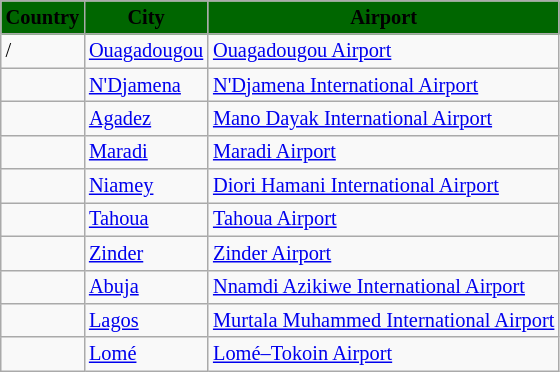<table class="wikitable sortable toccolours floatleft" style="font-size:85%;">
<tr>
<th style="background-color:#006600"><span>Country</span></th>
<th style="background-color:#006600"><span>City</span></th>
<th style="background-color:#006600"><span>Airport</span></th>
</tr>
<tr>
<td> / </td>
<td><a href='#'>Ouagadougou</a></td>
<td><a href='#'>Ouagadougou Airport</a></td>
</tr>
<tr>
<td></td>
<td><a href='#'>N'Djamena</a></td>
<td><a href='#'>N'Djamena International Airport</a></td>
</tr>
<tr>
<td></td>
<td><a href='#'>Agadez</a></td>
<td><a href='#'>Mano Dayak International Airport</a></td>
</tr>
<tr>
<td></td>
<td><a href='#'>Maradi</a></td>
<td><a href='#'>Maradi Airport</a></td>
</tr>
<tr>
<td></td>
<td><a href='#'>Niamey</a></td>
<td><a href='#'>Diori Hamani International Airport</a></td>
</tr>
<tr>
<td></td>
<td><a href='#'>Tahoua</a></td>
<td><a href='#'>Tahoua Airport</a></td>
</tr>
<tr>
<td></td>
<td><a href='#'>Zinder</a></td>
<td><a href='#'>Zinder Airport</a></td>
</tr>
<tr>
<td></td>
<td><a href='#'>Abuja</a></td>
<td><a href='#'>Nnamdi Azikiwe International Airport</a></td>
</tr>
<tr>
<td></td>
<td><a href='#'>Lagos</a></td>
<td><a href='#'>Murtala Muhammed International Airport</a></td>
</tr>
<tr>
<td></td>
<td><a href='#'>Lomé</a></td>
<td><a href='#'>Lomé–Tokoin Airport</a></td>
</tr>
</table>
